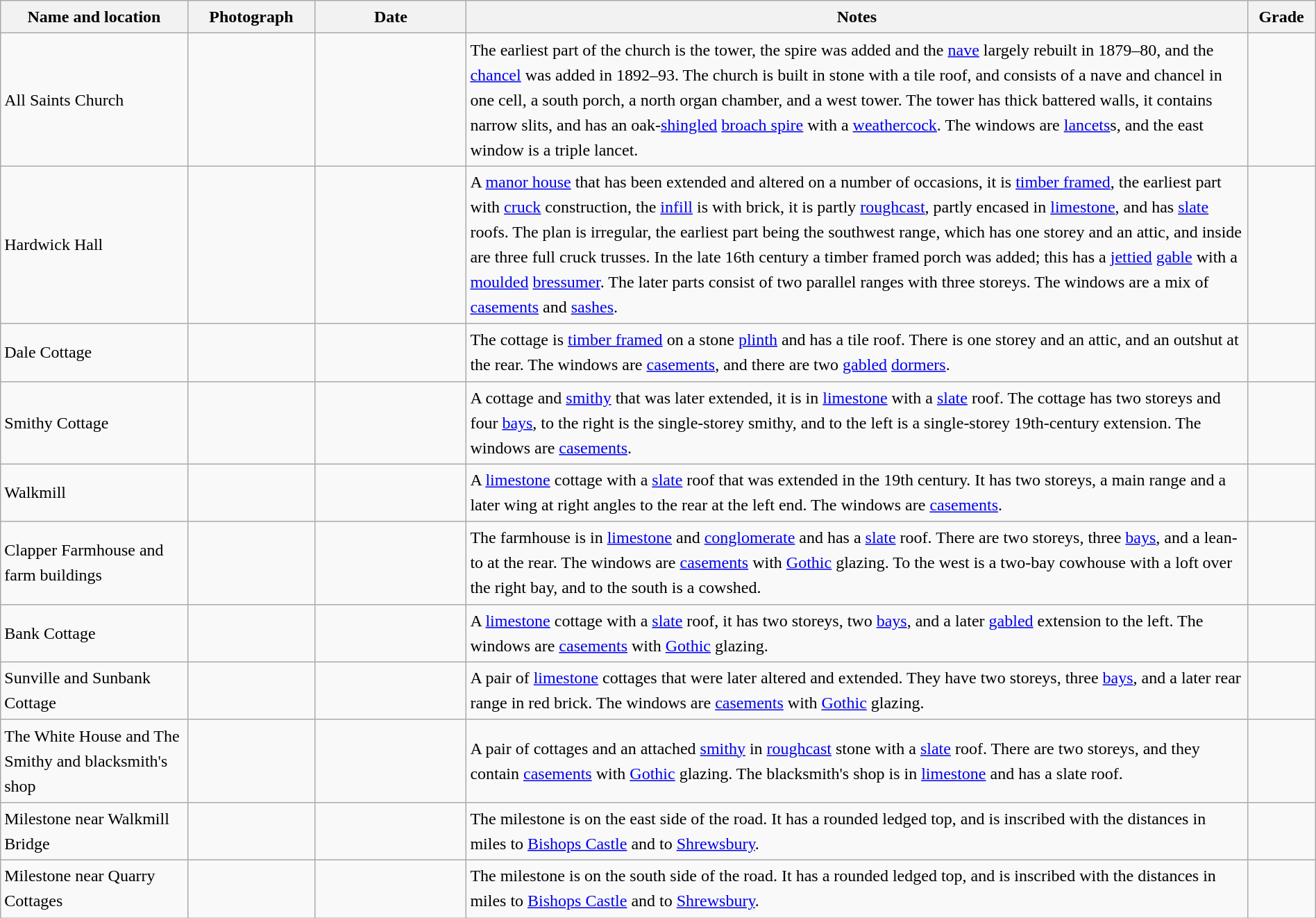<table class="wikitable sortable plainrowheaders" style="width:100%; border:0; text-align:left; line-height:150%;">
<tr>
<th scope="col"  style="width:150px">Name and location</th>
<th scope="col"  style="width:100px" class="unsortable">Photograph</th>
<th scope="col"  style="width:120px">Date</th>
<th scope="col"  style="width:650px" class="unsortable">Notes</th>
<th scope="col"  style="width:50px">Grade</th>
</tr>
<tr>
<td>All Saints Church<br><small></small></td>
<td></td>
<td align="center"></td>
<td>The earliest part of the church is the tower, the spire was added and the <a href='#'>nave</a> largely rebuilt in 1879–80, and the <a href='#'>chancel</a> was added in 1892–93.  The church is built in stone with a tile roof, and consists of a nave and chancel in one cell, a south porch, a north organ chamber, and a west tower.  The tower has thick battered walls, it contains narrow slits, and has an oak-<a href='#'>shingled</a> <a href='#'>broach spire</a> with a <a href='#'>weathercock</a>.  The windows are <a href='#'>lancets</a>s, and the east window is a triple lancet.</td>
<td align="center" ></td>
</tr>
<tr>
<td>Hardwick Hall<br><small></small></td>
<td></td>
<td align="center"></td>
<td>A <a href='#'>manor house</a> that has been extended and altered on a number of occasions, it is <a href='#'>timber framed</a>, the earliest part with <a href='#'>cruck</a> construction, the <a href='#'>infill</a> is with brick, it is partly <a href='#'>roughcast</a>, partly encased in <a href='#'>limestone</a>, and has <a href='#'>slate</a> roofs.  The plan is irregular, the earliest part being the southwest range, which has one storey and an attic, and inside are three full cruck trusses.  In the late 16th century a timber framed porch was added; this has a <a href='#'>jettied</a> <a href='#'>gable</a> with a <a href='#'>moulded</a> <a href='#'>bressumer</a>.  The later parts consist of two parallel ranges with three storeys.  The windows are a mix of <a href='#'>casements</a> and <a href='#'>sashes</a>.</td>
<td align="center" ></td>
</tr>
<tr>
<td>Dale Cottage<br><small></small></td>
<td></td>
<td align="center"></td>
<td>The cottage is <a href='#'>timber framed</a> on a stone <a href='#'>plinth</a> and has a tile roof.  There is one storey and an attic, and an outshut at the rear.  The windows are <a href='#'>casements</a>, and there are two <a href='#'>gabled</a> <a href='#'>dormers</a>.</td>
<td align="center" ></td>
</tr>
<tr>
<td>Smithy Cottage<br><small></small></td>
<td></td>
<td align="center"></td>
<td>A cottage and <a href='#'>smithy</a> that was later extended, it is in <a href='#'>limestone</a> with a <a href='#'>slate</a> roof.  The cottage has two storeys and four <a href='#'>bays</a>, to the right is the single-storey smithy, and to the left is a single-storey 19th-century extension.  The windows are <a href='#'>casements</a>.</td>
<td align="center" ></td>
</tr>
<tr>
<td>Walkmill<br><small></small></td>
<td></td>
<td align="center"></td>
<td>A <a href='#'>limestone</a> cottage with a <a href='#'>slate</a> roof that was extended in the 19th century.  It has two storeys, a main range and a later wing at right angles to the rear at the left end.  The windows are <a href='#'>casements</a>.</td>
<td align="center" ></td>
</tr>
<tr>
<td>Clapper Farmhouse and farm buildings<br><small></small></td>
<td></td>
<td align="center"></td>
<td>The farmhouse is in <a href='#'>limestone</a> and <a href='#'>conglomerate</a> and has a <a href='#'>slate</a> roof.  There are two storeys, three <a href='#'>bays</a>, and a lean-to at the rear.  The windows are <a href='#'>casements</a> with <a href='#'>Gothic</a> glazing.  To the west is a two-bay cowhouse with a loft over the right bay, and to the south is a cowshed.</td>
<td align="center" ></td>
</tr>
<tr>
<td>Bank Cottage<br><small></small></td>
<td></td>
<td align="center"></td>
<td>A <a href='#'>limestone</a> cottage with a <a href='#'>slate</a> roof, it has two storeys, two <a href='#'>bays</a>, and a later <a href='#'>gabled</a> extension to the left.  The windows are <a href='#'>casements</a> with <a href='#'>Gothic</a> glazing.</td>
<td align="center" ></td>
</tr>
<tr>
<td>Sunville and Sunbank Cottage<br><small></small></td>
<td></td>
<td align="center"></td>
<td>A pair of <a href='#'>limestone</a> cottages that were later altered and extended.  They have two storeys, three <a href='#'>bays</a>, and a later rear range in red brick.  The windows are <a href='#'>casements</a> with <a href='#'>Gothic</a> glazing.</td>
<td align="center" ></td>
</tr>
<tr>
<td>The White House and The Smithy and blacksmith's shop<br><small></small></td>
<td></td>
<td align="center"></td>
<td>A pair of cottages and an attached <a href='#'>smithy</a> in <a href='#'>roughcast</a> stone with a <a href='#'>slate</a> roof.  There are two storeys, and they contain <a href='#'>casements</a> with <a href='#'>Gothic</a> glazing.  The blacksmith's shop is in <a href='#'>limestone</a> and has a slate roof.</td>
<td align="center" ></td>
</tr>
<tr>
<td>Milestone near Walkmill Bridge<br><small></small></td>
<td></td>
<td align="center"></td>
<td>The milestone is on the east side of the road.  It has a rounded ledged top, and is inscribed with the distances in miles to <a href='#'>Bishops Castle</a> and to <a href='#'>Shrewsbury</a>.</td>
<td align="center" ></td>
</tr>
<tr>
<td>Milestone near Quarry Cottages<br><small></small></td>
<td></td>
<td align="center"></td>
<td>The milestone is on the south side of the road.  It has a rounded ledged top, and is inscribed with the distances in miles to <a href='#'>Bishops Castle</a> and to <a href='#'>Shrewsbury</a>.</td>
<td align="center" ></td>
</tr>
<tr>
</tr>
</table>
